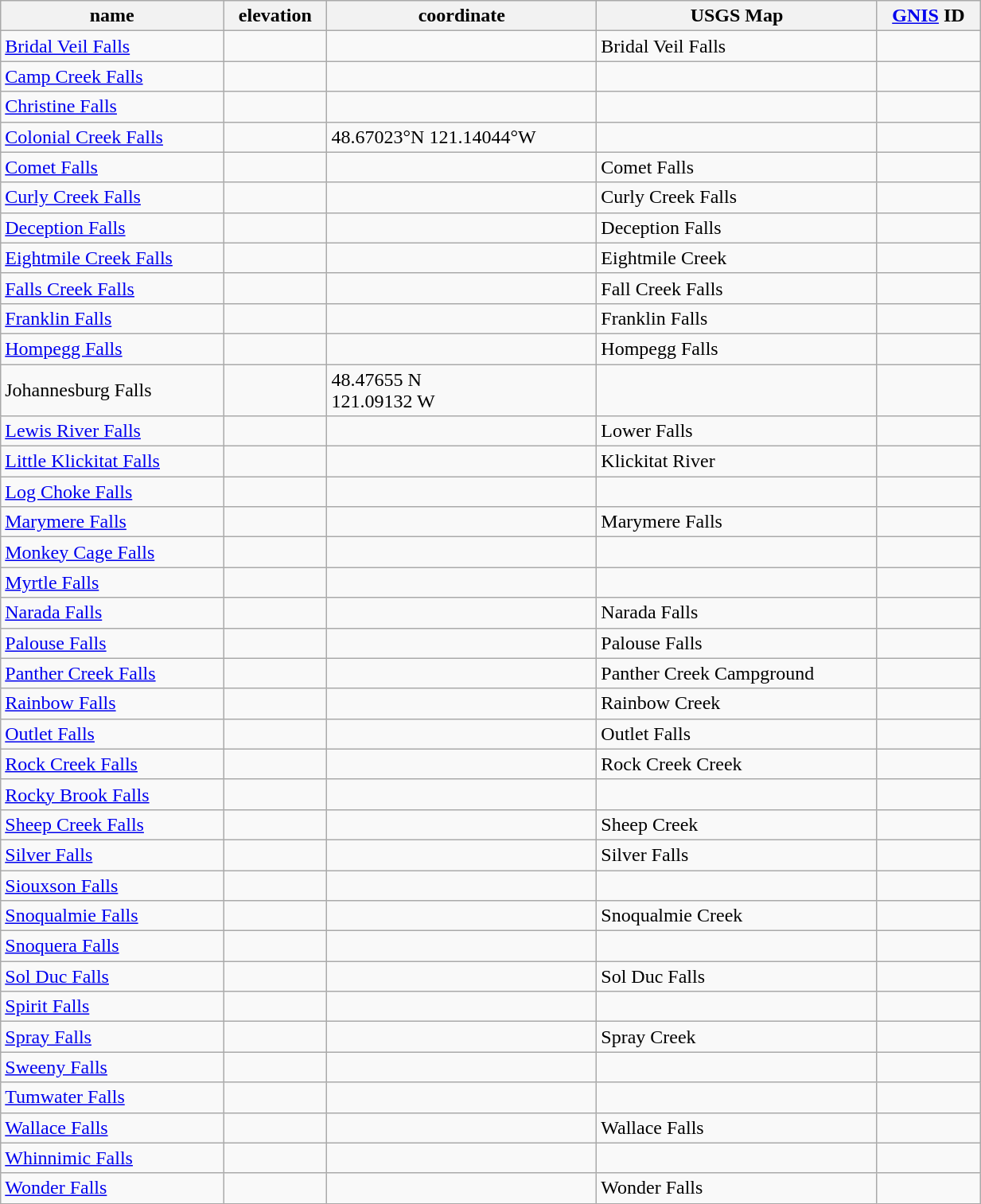<table class="wikitable sortable" style="width:65%">
<tr>
<th>name</th>
<th>elevation</th>
<th>coordinate</th>
<th>USGS Map</th>
<th><a href='#'>GNIS</a> ID</th>
</tr>
<tr>
<td><a href='#'>Bridal Veil Falls</a></td>
<td></td>
<td></td>
<td>Bridal Veil Falls</td>
<td></td>
</tr>
<tr>
<td><a href='#'>Camp Creek Falls</a></td>
<td></td>
<td></td>
<td></td>
<td></td>
</tr>
<tr>
<td><a href='#'>Christine Falls</a></td>
<td></td>
<td></td>
<td></td>
<td></td>
</tr>
<tr>
<td><a href='#'>Colonial Creek Falls</a></td>
<td></td>
<td>48.67023°N 121.14044°W</td>
<td></td>
<td></td>
</tr>
<tr>
<td><a href='#'>Comet Falls</a></td>
<td></td>
<td></td>
<td>Comet Falls</td>
<td></td>
</tr>
<tr>
<td><a href='#'>Curly Creek Falls</a></td>
<td></td>
<td></td>
<td>Curly Creek Falls</td>
<td></td>
</tr>
<tr>
<td><a href='#'>Deception Falls</a></td>
<td></td>
<td></td>
<td>Deception Falls</td>
<td></td>
</tr>
<tr>
<td><a href='#'>Eightmile Creek Falls</a></td>
<td></td>
<td></td>
<td>Eightmile Creek</td>
<td></td>
</tr>
<tr>
<td><a href='#'>Falls Creek Falls</a></td>
<td></td>
<td></td>
<td>Fall Creek Falls</td>
<td></td>
</tr>
<tr>
<td><a href='#'>Franklin Falls</a></td>
<td></td>
<td></td>
<td>Franklin Falls</td>
<td></td>
</tr>
<tr>
<td><a href='#'>Hompegg Falls</a></td>
<td></td>
<td></td>
<td>Hompegg Falls</td>
<td></td>
</tr>
<tr>
<td>Johannesburg Falls</td>
<td></td>
<td>48.47655 N<br>121.09132 W</td>
<td></td>
<td></td>
</tr>
<tr>
<td><a href='#'>Lewis River Falls</a></td>
<td></td>
<td></td>
<td>Lower Falls</td>
<td></td>
</tr>
<tr>
<td><a href='#'>Little Klickitat Falls</a></td>
<td></td>
<td></td>
<td>Klickitat River</td>
<td></td>
</tr>
<tr>
<td><a href='#'>Log Choke Falls</a></td>
<td></td>
<td></td>
<td></td>
<td></td>
</tr>
<tr>
<td><a href='#'>Marymere Falls</a></td>
<td></td>
<td></td>
<td>Marymere Falls</td>
<td></td>
</tr>
<tr>
<td><a href='#'>Monkey Cage Falls</a></td>
<td></td>
<td></td>
<td></td>
<td></td>
</tr>
<tr>
<td><a href='#'>Myrtle Falls</a></td>
<td></td>
<td></td>
<td></td>
<td></td>
</tr>
<tr>
<td><a href='#'>Narada Falls</a></td>
<td></td>
<td></td>
<td>Narada Falls</td>
<td></td>
</tr>
<tr>
<td><a href='#'>Palouse Falls</a></td>
<td></td>
<td></td>
<td>Palouse Falls</td>
<td></td>
</tr>
<tr>
<td><a href='#'>Panther Creek Falls</a></td>
<td></td>
<td></td>
<td>Panther Creek Campground</td>
<td></td>
</tr>
<tr>
<td><a href='#'>Rainbow Falls</a></td>
<td></td>
<td></td>
<td>Rainbow Creek</td>
<td></td>
</tr>
<tr>
<td><a href='#'>Outlet Falls</a></td>
<td></td>
<td></td>
<td>Outlet Falls</td>
<td></td>
</tr>
<tr>
<td><a href='#'>Rock Creek Falls</a></td>
<td></td>
<td></td>
<td>Rock Creek Creek</td>
<td></td>
</tr>
<tr>
<td><a href='#'>Rocky Brook Falls</a></td>
<td></td>
<td></td>
<td></td>
<td></td>
</tr>
<tr>
<td><a href='#'>Sheep Creek Falls</a></td>
<td></td>
<td></td>
<td>Sheep Creek</td>
<td></td>
</tr>
<tr>
<td><a href='#'>Silver Falls</a></td>
<td></td>
<td></td>
<td>Silver Falls</td>
<td></td>
</tr>
<tr>
<td><a href='#'>Siouxson Falls</a></td>
<td></td>
<td></td>
<td></td>
<td></td>
</tr>
<tr>
<td><a href='#'>Snoqualmie Falls</a></td>
<td></td>
<td></td>
<td>Snoqualmie Creek</td>
<td></td>
</tr>
<tr>
<td><a href='#'>Snoquera Falls</a></td>
<td></td>
<td></td>
<td></td>
<td></td>
</tr>
<tr>
<td><a href='#'>Sol Duc Falls</a></td>
<td></td>
<td></td>
<td>Sol Duc Falls</td>
<td></td>
</tr>
<tr>
<td><a href='#'>Spirit Falls</a></td>
<td></td>
<td></td>
<td></td>
<td></td>
</tr>
<tr>
<td><a href='#'>Spray Falls</a></td>
<td></td>
<td></td>
<td>Spray Creek</td>
<td></td>
</tr>
<tr>
<td><a href='#'>Sweeny Falls</a></td>
<td></td>
<td></td>
<td></td>
<td></td>
</tr>
<tr>
<td><a href='#'>Tumwater Falls</a></td>
<td></td>
<td></td>
<td></td>
<td></td>
</tr>
<tr>
<td><a href='#'>Wallace Falls</a></td>
<td></td>
<td></td>
<td>Wallace Falls</td>
<td></td>
</tr>
<tr>
<td><a href='#'>Whinnimic Falls</a></td>
<td></td>
<td></td>
<td></td>
<td></td>
</tr>
<tr>
<td><a href='#'>Wonder Falls</a></td>
<td></td>
<td></td>
<td>Wonder Falls</td>
<td></td>
</tr>
</table>
